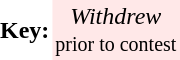<table border="0" cellspacing="0" cellpadding="2">
<tr>
<td><strong>Key:</strong></td>
<td align="center" bgcolor=#FFE8E8><em>Withdrew</em><br><small>prior to contest</small></td>
</tr>
</table>
